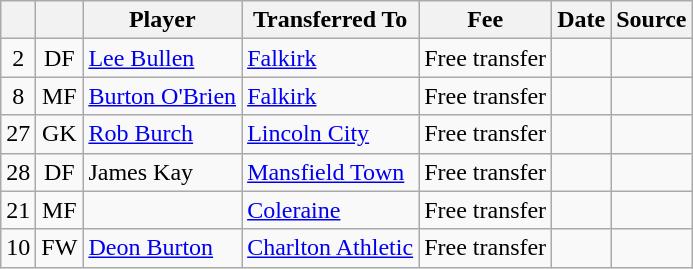<table class="wikitable plainrowheaders sortable">
<tr>
<th></th>
<th></th>
<th scope=col>Player</th>
<th>Transferred To</th>
<th scope=col>Fee</th>
<th scope=col>Date</th>
<th>Source</th>
</tr>
<tr>
<td align=center>2</td>
<td align=center>DF</td>
<td> <a href='#'>Lee Bullen</a></td>
<td> <a href='#'>Falkirk</a></td>
<td>Free transfer</td>
<td></td>
<td></td>
</tr>
<tr>
<td align=center>8</td>
<td align=center>MF</td>
<td> <a href='#'>Burton O'Brien</a></td>
<td> <a href='#'>Falkirk</a></td>
<td>Free transfer</td>
<td></td>
<td></td>
</tr>
<tr>
<td align=center>27</td>
<td align=center>GK</td>
<td> <a href='#'>Rob Burch</a></td>
<td> <a href='#'>Lincoln City</a></td>
<td>Free transfer</td>
<td></td>
<td></td>
</tr>
<tr>
<td align=center>28</td>
<td align=center>DF</td>
<td> James Kay</td>
<td> <a href='#'>Mansfield Town</a></td>
<td>Free transfer</td>
<td></td>
<td></td>
</tr>
<tr>
<td align=center>21</td>
<td align=center>MF</td>
<td></td>
<td> <a href='#'>Coleraine</a></td>
<td>Free transfer</td>
<td></td>
<td></td>
</tr>
<tr>
<td align=center>10</td>
<td align=center>FW</td>
<td> <a href='#'>Deon Burton</a></td>
<td> <a href='#'>Charlton Athletic</a></td>
<td>Free transfer</td>
<td></td>
<td></td>
</tr>
</table>
